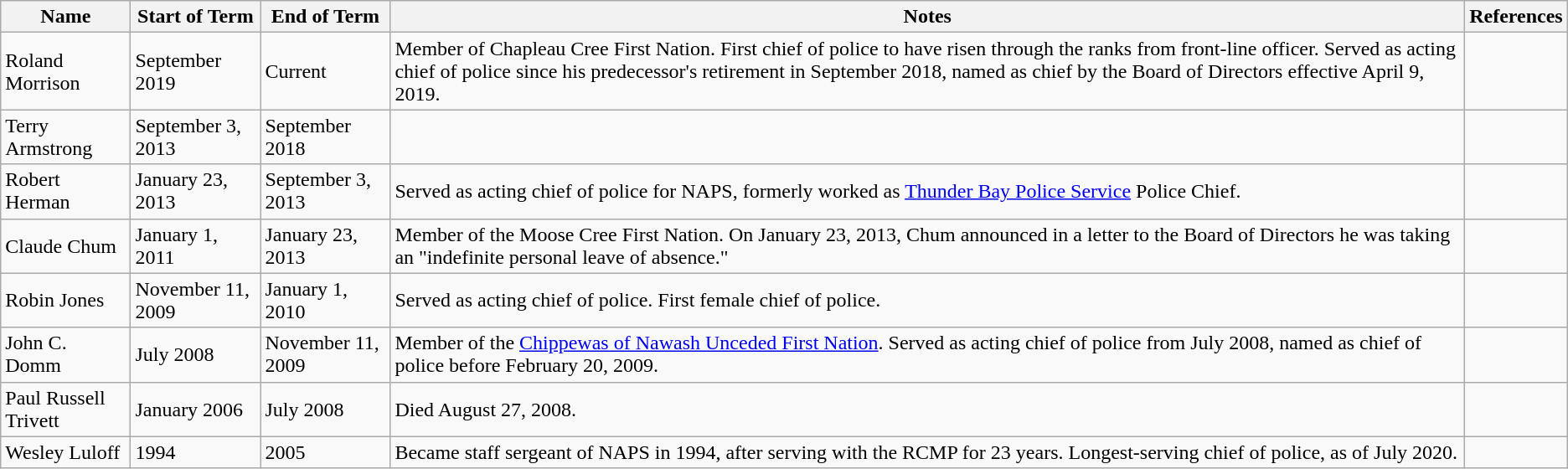<table class="wikitable">
<tr>
<th>Name</th>
<th>Start of Term</th>
<th>End of Term</th>
<th>Notes</th>
<th>References</th>
</tr>
<tr>
<td>Roland Morrison</td>
<td>September 2019</td>
<td>Current</td>
<td>Member of Chapleau Cree First Nation. First chief of police to have risen through the ranks from front-line officer. Served as acting chief of police since his predecessor's retirement in September 2018, named as chief by the Board of Directors effective April 9, 2019.</td>
<td></td>
</tr>
<tr>
<td>Terry Armstrong</td>
<td>September 3, 2013</td>
<td>September 2018</td>
<td></td>
<td></td>
</tr>
<tr>
<td>Robert Herman</td>
<td>January 23, 2013</td>
<td>September 3, 2013</td>
<td>Served as acting chief of police for NAPS, formerly worked as <a href='#'>Thunder Bay Police Service</a> Police Chief.</td>
<td></td>
</tr>
<tr>
<td>Claude Chum</td>
<td>January 1, 2011</td>
<td>January 23, 2013</td>
<td>Member of the Moose Cree First Nation. On January 23, 2013, Chum announced in a letter to the Board of Directors he was taking an "indefinite personal leave of absence."</td>
<td></td>
</tr>
<tr>
<td>Robin Jones</td>
<td>November 11, 2009</td>
<td>January 1, 2010</td>
<td>Served as acting chief of police. First female chief of police.</td>
<td></td>
</tr>
<tr>
<td>John C. Domm</td>
<td>July 2008</td>
<td>November 11, 2009</td>
<td>Member of the <a href='#'>Chippewas of Nawash Unceded First Nation</a>. Served as acting chief of police from July 2008, named as chief of police before February 20, 2009.</td>
<td></td>
</tr>
<tr>
<td>Paul Russell Trivett</td>
<td>January 2006</td>
<td>July 2008</td>
<td>Died August 27, 2008.</td>
<td></td>
</tr>
<tr>
<td>Wesley Luloff</td>
<td>1994</td>
<td>2005</td>
<td>Became staff sergeant of NAPS in 1994, after serving with the RCMP for 23 years. Longest-serving chief of police, as of July 2020.</td>
<td></td>
</tr>
</table>
